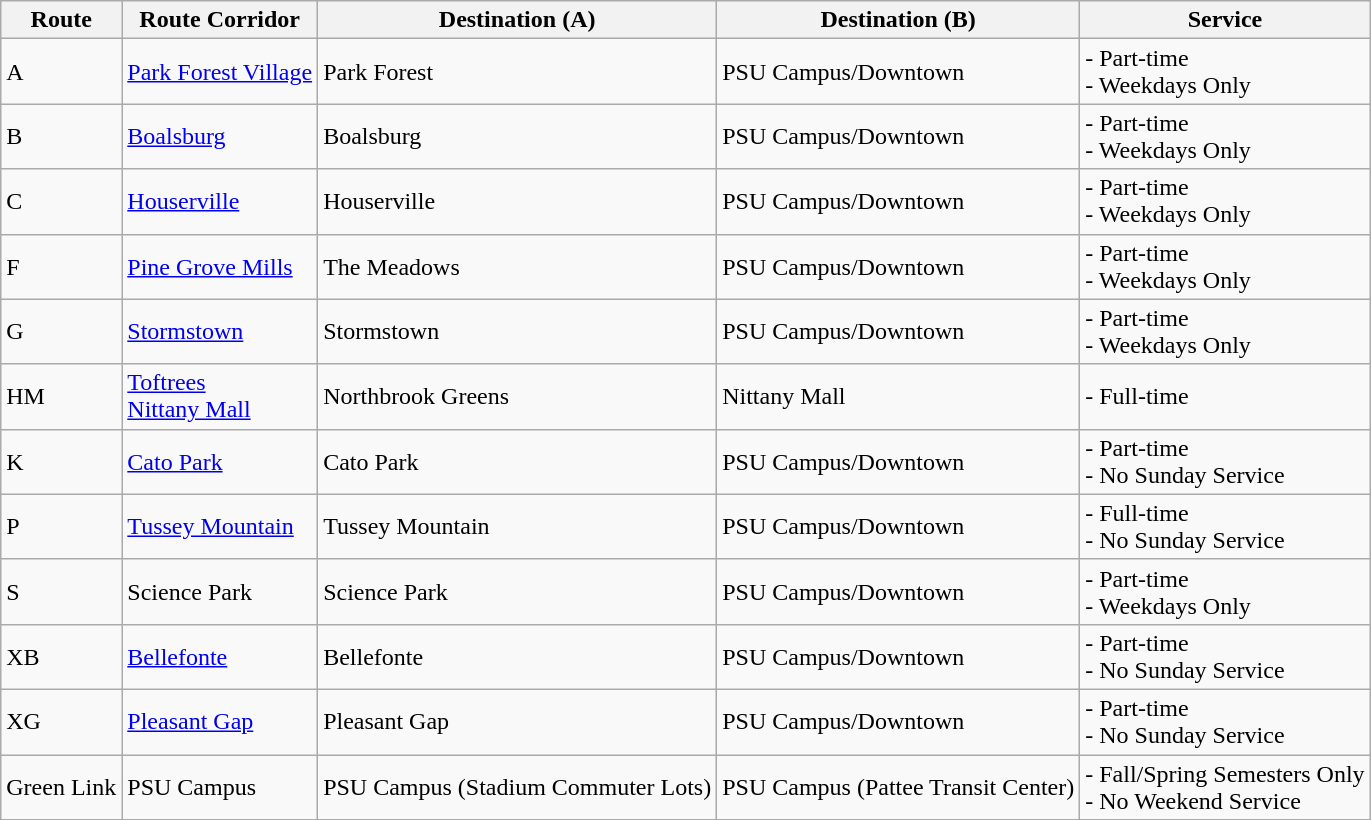<table class="wikitable">
<tr>
<th>Route</th>
<th>Route Corridor</th>
<th>Destination (A)</th>
<th>Destination (B)</th>
<th>Service</th>
</tr>
<tr>
<td>A</td>
<td><a href='#'>Park Forest Village</a></td>
<td>Park Forest</td>
<td>PSU Campus/Downtown</td>
<td>- Part-time<br>- Weekdays Only</td>
</tr>
<tr>
<td>B</td>
<td><a href='#'>Boalsburg</a></td>
<td>Boalsburg</td>
<td>PSU Campus/Downtown</td>
<td>- Part-time<br>- Weekdays Only</td>
</tr>
<tr>
<td>C</td>
<td><a href='#'>Houserville</a></td>
<td>Houserville</td>
<td>PSU Campus/Downtown</td>
<td>- Part-time<br>- Weekdays Only</td>
</tr>
<tr>
<td>F</td>
<td><a href='#'>Pine Grove Mills</a></td>
<td>The Meadows</td>
<td>PSU Campus/Downtown</td>
<td>- Part-time<br>- Weekdays Only</td>
</tr>
<tr>
<td>G</td>
<td><a href='#'>Stormstown</a></td>
<td>Stormstown</td>
<td>PSU Campus/Downtown</td>
<td>- Part-time<br>- Weekdays Only</td>
</tr>
<tr>
<td>HM</td>
<td><a href='#'>Toftrees</a><br><a href='#'>Nittany Mall</a></td>
<td>Northbrook Greens</td>
<td>Nittany Mall</td>
<td>- Full-time</td>
</tr>
<tr>
<td>K</td>
<td><a href='#'>Cato Park</a></td>
<td>Cato Park</td>
<td>PSU Campus/Downtown</td>
<td>- Part-time<br>- No Sunday Service</td>
</tr>
<tr>
<td>P</td>
<td><a href='#'>Tussey Mountain</a></td>
<td>Tussey Mountain</td>
<td>PSU Campus/Downtown</td>
<td>- Full-time<br>- No Sunday Service</td>
</tr>
<tr>
<td>S</td>
<td>Science Park</td>
<td>Science Park</td>
<td>PSU Campus/Downtown</td>
<td>- Part-time<br>- Weekdays Only</td>
</tr>
<tr>
<td>XB</td>
<td><a href='#'>Bellefonte</a></td>
<td>Bellefonte</td>
<td>PSU Campus/Downtown</td>
<td>- Part-time<br>- No Sunday Service</td>
</tr>
<tr>
<td>XG</td>
<td><a href='#'>Pleasant Gap</a></td>
<td>Pleasant Gap</td>
<td>PSU Campus/Downtown</td>
<td>- Part-time<br>- No Sunday Service</td>
</tr>
<tr>
<td>Green Link</td>
<td>PSU Campus</td>
<td>PSU Campus (Stadium Commuter Lots)</td>
<td>PSU Campus (Pattee Transit Center)</td>
<td>- Fall/Spring Semesters Only<br>- No Weekend Service</td>
</tr>
</table>
